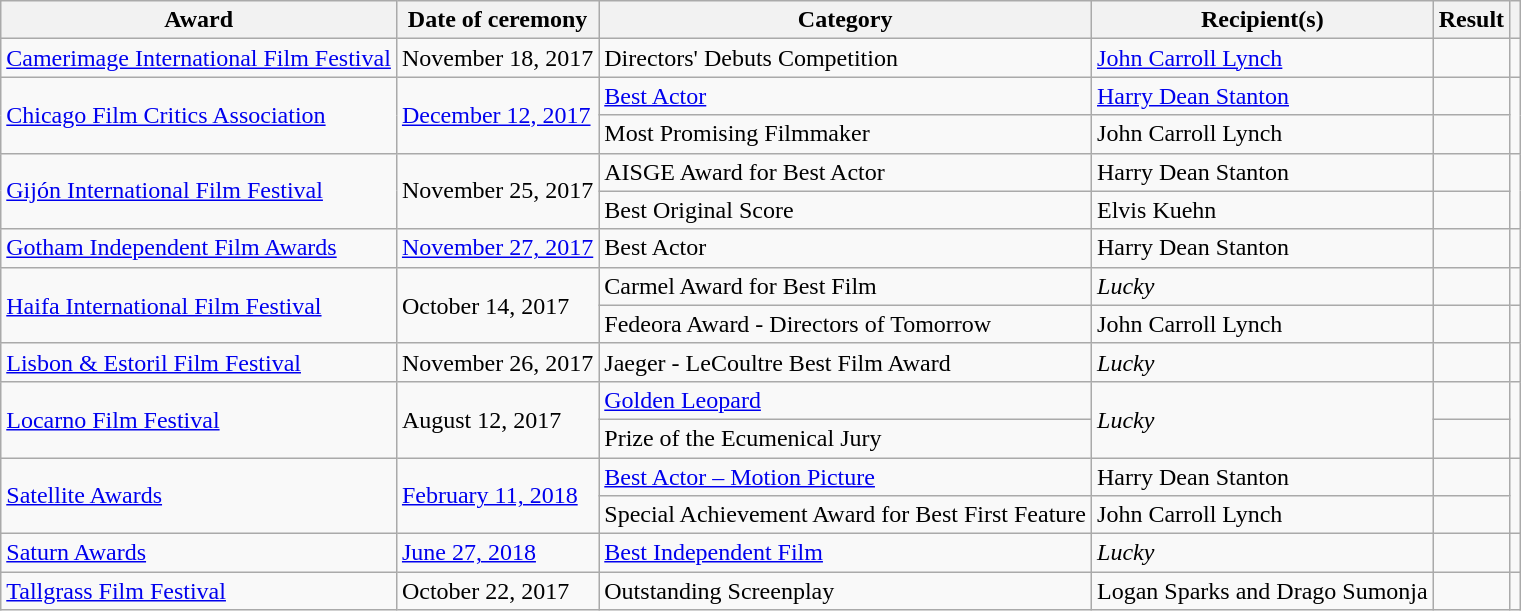<table class="wikitable plainrowheaders sortable">
<tr>
<th scope="col">Award</th>
<th scope="col">Date of ceremony</th>
<th scope="col">Category</th>
<th scope="col">Recipient(s)</th>
<th scope="col">Result</th>
<th scope="col" class="unsortable"></th>
</tr>
<tr>
<td><a href='#'>Camerimage International Film Festival</a></td>
<td>November 18, 2017</td>
<td>Directors' Debuts Competition</td>
<td><a href='#'>John Carroll Lynch</a></td>
<td></td>
<td style="text-align:center;"></td>
</tr>
<tr>
<td scope="row" rowspan="2"><a href='#'>Chicago Film Critics Association</a></td>
<td rowspan="2"><a href='#'>December 12, 2017</a></td>
<td><a href='#'>Best Actor</a></td>
<td><a href='#'>Harry Dean Stanton</a></td>
<td></td>
<td rowspan="2" style="text-align:center;"></td>
</tr>
<tr>
<td>Most Promising Filmmaker</td>
<td>John Carroll Lynch</td>
<td></td>
</tr>
<tr>
<td rowspan="2"><a href='#'>Gijón International Film Festival</a></td>
<td rowspan="2">November 25, 2017</td>
<td>AISGE Award for Best Actor</td>
<td>Harry Dean Stanton</td>
<td></td>
<td rowspan="2"></td>
</tr>
<tr>
<td>Best Original Score</td>
<td>Elvis Kuehn</td>
<td></td>
</tr>
<tr>
<td><a href='#'>Gotham Independent Film Awards</a></td>
<td><a href='#'>November 27, 2017</a></td>
<td>Best Actor</td>
<td>Harry Dean Stanton</td>
<td></td>
<td style="text-align:center;"></td>
</tr>
<tr>
<td rowspan="2"><a href='#'>Haifa International Film Festival</a></td>
<td rowspan="2">October 14, 2017</td>
<td>Carmel Award for Best Film</td>
<td><em>Lucky</em></td>
<td></td>
<td style="text-align:center;"></td>
</tr>
<tr>
<td>Fedeora Award - Directors of Tomorrow</td>
<td>John Carroll Lynch</td>
<td></td>
<td style="text-align:center;"></td>
</tr>
<tr>
<td><a href='#'>Lisbon & Estoril Film Festival</a></td>
<td>November 26, 2017</td>
<td>Jaeger - LeCoultre Best Film Award</td>
<td><em>Lucky</em></td>
<td></td>
<td style="text-align:center;"></td>
</tr>
<tr>
<td rowspan="2"><a href='#'>Locarno Film Festival</a></td>
<td rowspan="2">August 12, 2017</td>
<td><a href='#'>Golden Leopard</a></td>
<td rowspan="2"><em>Lucky</em></td>
<td></td>
<td rowspan="2" style="text-align:center;"></td>
</tr>
<tr>
<td>Prize of the Ecumenical Jury</td>
<td></td>
</tr>
<tr>
<td rowspan="2"><a href='#'>Satellite Awards</a></td>
<td rowspan="2"><a href='#'>February 11, 2018</a></td>
<td><a href='#'>Best Actor – Motion Picture</a></td>
<td>Harry Dean Stanton</td>
<td></td>
<td rowspan="2" style="text-align:center;"></td>
</tr>
<tr>
<td>Special Achievement Award for Best First Feature</td>
<td>John Carroll Lynch</td>
<td></td>
</tr>
<tr>
<td><a href='#'>Saturn Awards</a></td>
<td><a href='#'>June 27, 2018</a></td>
<td><a href='#'>Best Independent Film</a></td>
<td><em>Lucky</em></td>
<td></td>
<td style="text-align:center;"></td>
</tr>
<tr>
<td><a href='#'>Tallgrass Film Festival</a></td>
<td>October 22, 2017</td>
<td>Outstanding Screenplay</td>
<td>Logan Sparks and Drago Sumonja</td>
<td></td>
<td style="text-align:center;"></td>
</tr>
</table>
